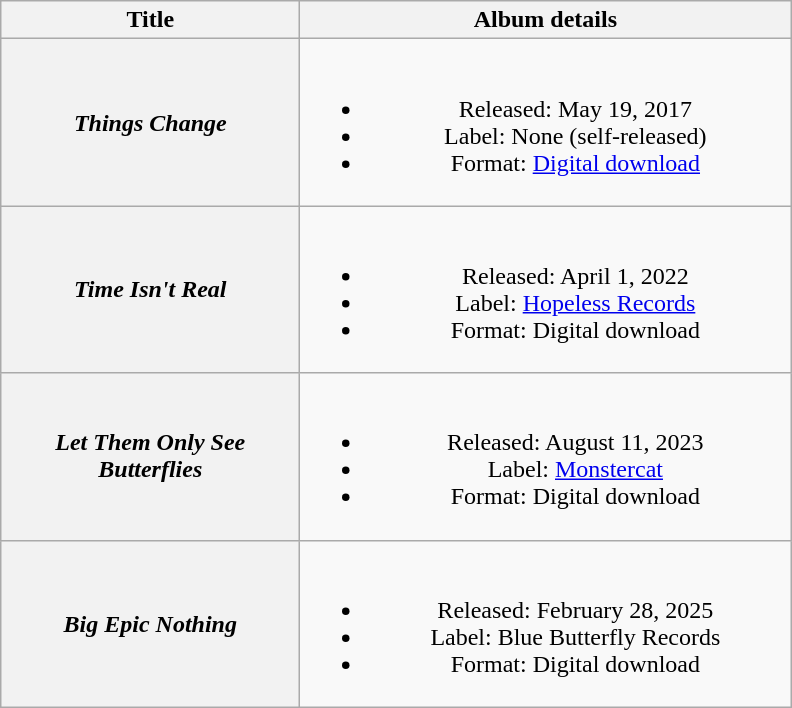<table class="wikitable plainrowheaders" style="text-align:center;">
<tr>
<th scope="col" rowspan="1" style="width:12em;">Title</th>
<th scope="col" rowspan="1" style="width:20em;">Album details</th>
</tr>
<tr>
<th scope="row"><em>Things Change</em></th>
<td><br><ul><li>Released: May 19, 2017</li><li>Label: None (self-released)</li><li>Format: <a href='#'>Digital download</a></li></ul></td>
</tr>
<tr>
<th scope="row"><em>Time Isn't Real</em></th>
<td><br><ul><li>Released: April 1, 2022</li><li>Label: <a href='#'>Hopeless Records</a></li><li>Format: Digital download</li></ul></td>
</tr>
<tr>
<th scope="row"><em>Let Them Only See Butterflies</em></th>
<td><br><ul><li>Released: August 11, 2023</li><li>Label: <a href='#'>Monstercat</a></li><li>Format: Digital download</li></ul></td>
</tr>
<tr>
<th scope="row"><em>Big Epic Nothing</em></th>
<td><br><ul><li>Released: February 28, 2025</li><li>Label: Blue Butterfly Records</li><li>Format: Digital download</li></ul></td>
</tr>
</table>
